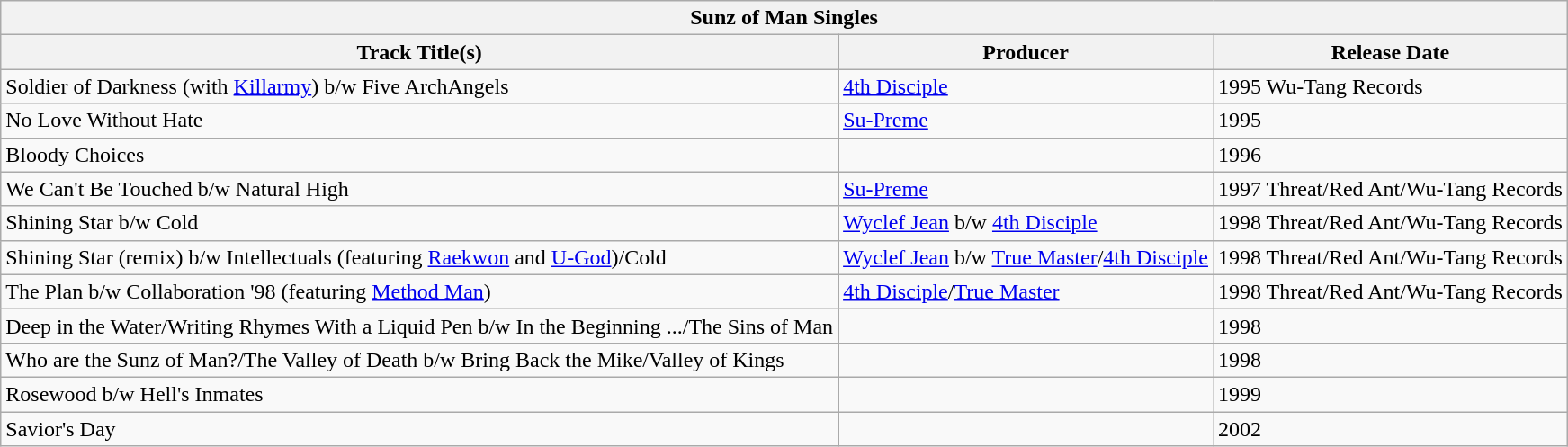<table class="wikitable">
<tr>
<th colspan=4>Sunz of Man Singles</th>
</tr>
<tr>
<th>Track Title(s)</th>
<th>Producer</th>
<th>Release Date</th>
</tr>
<tr>
<td>Soldier of Darkness (with <a href='#'>Killarmy</a>) b/w Five ArchAngels</td>
<td><a href='#'>4th Disciple</a></td>
<td>1995 Wu-Tang Records</td>
</tr>
<tr>
<td>No Love Without Hate</td>
<td><a href='#'>Su-Preme</a></td>
<td>1995</td>
</tr>
<tr>
<td>Bloody Choices</td>
<td></td>
<td>1996</td>
</tr>
<tr>
<td>We Can't Be Touched b/w Natural High</td>
<td><a href='#'>Su-Preme</a></td>
<td>1997 Threat/Red Ant/Wu-Tang Records</td>
</tr>
<tr>
<td>Shining Star b/w Cold</td>
<td><a href='#'>Wyclef Jean</a> b/w <a href='#'>4th Disciple</a></td>
<td>1998 Threat/Red Ant/Wu-Tang Records</td>
</tr>
<tr>
<td>Shining Star (remix) b/w Intellectuals (featuring <a href='#'>Raekwon</a> and <a href='#'>U-God</a>)/Cold</td>
<td><a href='#'>Wyclef Jean</a> b/w <a href='#'>True Master</a>/<a href='#'>4th Disciple</a></td>
<td>1998 Threat/Red Ant/Wu-Tang Records</td>
</tr>
<tr>
<td>The Plan b/w Collaboration '98 (featuring <a href='#'>Method Man</a>)</td>
<td><a href='#'>4th Disciple</a>/<a href='#'>True Master</a></td>
<td>1998 Threat/Red Ant/Wu-Tang Records</td>
</tr>
<tr>
<td>Deep in the Water/Writing Rhymes With a Liquid Pen b/w In the Beginning .../The Sins of Man</td>
<td></td>
<td>1998</td>
</tr>
<tr>
<td>Who are the Sunz of Man?/The Valley of Death b/w Bring Back the Mike/Valley of Kings</td>
<td></td>
<td>1998</td>
</tr>
<tr>
<td>Rosewood b/w Hell's Inmates</td>
<td></td>
<td>1999</td>
</tr>
<tr>
<td>Savior's Day</td>
<td></td>
<td>2002</td>
</tr>
</table>
